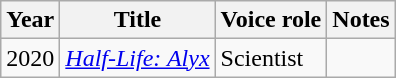<table class="wikitable sortable">
<tr>
<th>Year</th>
<th>Title</th>
<th>Voice role</th>
<th class="unsortable">Notes</th>
</tr>
<tr>
<td>2020</td>
<td><em><a href='#'>Half-Life: Alyx</a></em></td>
<td>Scientist</td>
<td></td>
</tr>
</table>
